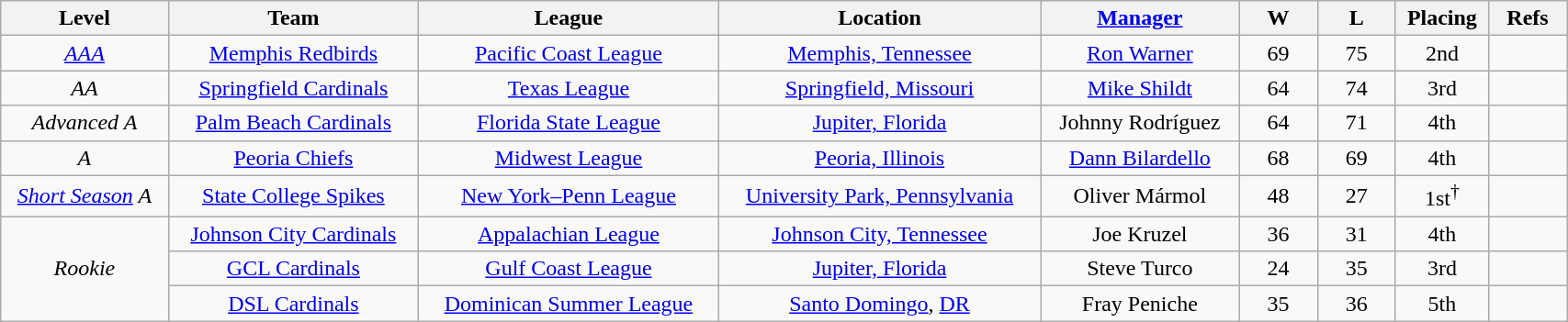<table class="wikitable" style="width:90%; text-align:center;">
<tr>
<th>Level</th>
<th>Team</th>
<th>League</th>
<th>Location</th>
<th><a href='#'>Manager</a></th>
<th style="width:5%;">W</th>
<th style="width:5%;">L</th>
<th>Placing</th>
<th style="width:5%;">Refs</th>
</tr>
<tr>
<td><em><a href='#'>AAA</a></em></td>
<td><a href='#'>Memphis Redbirds</a></td>
<td><a href='#'>Pacific Coast League</a></td>
<td><a href='#'>Memphis, Tennessee</a></td>
<td><a href='#'>Ron Warner</a></td>
<td>69</td>
<td>75</td>
<td>2nd</td>
<td></td>
</tr>
<tr>
<td><em>AA</em></td>
<td><a href='#'>Springfield Cardinals</a></td>
<td><a href='#'>Texas League</a></td>
<td><a href='#'>Springfield, Missouri</a></td>
<td><a href='#'>Mike Shildt</a></td>
<td>64</td>
<td>74</td>
<td>3rd</td>
<td></td>
</tr>
<tr>
<td><em>Advanced A</em></td>
<td><a href='#'>Palm Beach Cardinals</a></td>
<td><a href='#'>Florida State League</a></td>
<td><a href='#'>Jupiter, Florida</a></td>
<td>Johnny Rodríguez</td>
<td>64</td>
<td>71</td>
<td>4th</td>
<td></td>
</tr>
<tr>
<td><em>A</em></td>
<td><a href='#'>Peoria Chiefs</a></td>
<td><a href='#'>Midwest League</a></td>
<td><a href='#'>Peoria, Illinois</a></td>
<td><a href='#'>Dann Bilardello</a></td>
<td>68</td>
<td>69</td>
<td>4th</td>
<td></td>
</tr>
<tr>
<td><em><a href='#'>Short Season</a> A</em></td>
<td><a href='#'>State College Spikes</a></td>
<td><a href='#'>New York–Penn League</a></td>
<td><a href='#'>University Park, Pennsylvania</a></td>
<td>Oliver Mármol</td>
<td>48</td>
<td>27</td>
<td>1st<sup>†</sup></td>
<td></td>
</tr>
<tr>
<td rowspan=3><em>Rookie</em></td>
<td><a href='#'>Johnson City Cardinals</a></td>
<td><a href='#'>Appalachian League</a></td>
<td><a href='#'>Johnson City, Tennessee</a></td>
<td>Joe Kruzel</td>
<td>36</td>
<td>31</td>
<td>4th</td>
<td></td>
</tr>
<tr>
<td><a href='#'>GCL Cardinals</a></td>
<td><a href='#'>Gulf Coast League</a></td>
<td><a href='#'>Jupiter, Florida</a></td>
<td>Steve Turco</td>
<td>24</td>
<td>35</td>
<td>3rd</td>
<td></td>
</tr>
<tr>
<td><a href='#'>DSL Cardinals</a></td>
<td><a href='#'>Dominican Summer League</a></td>
<td><a href='#'>Santo Domingo</a>, <a href='#'>DR</a></td>
<td>Fray Peniche</td>
<td>35</td>
<td>36</td>
<td>5th</td>
<td></td>
</tr>
</table>
